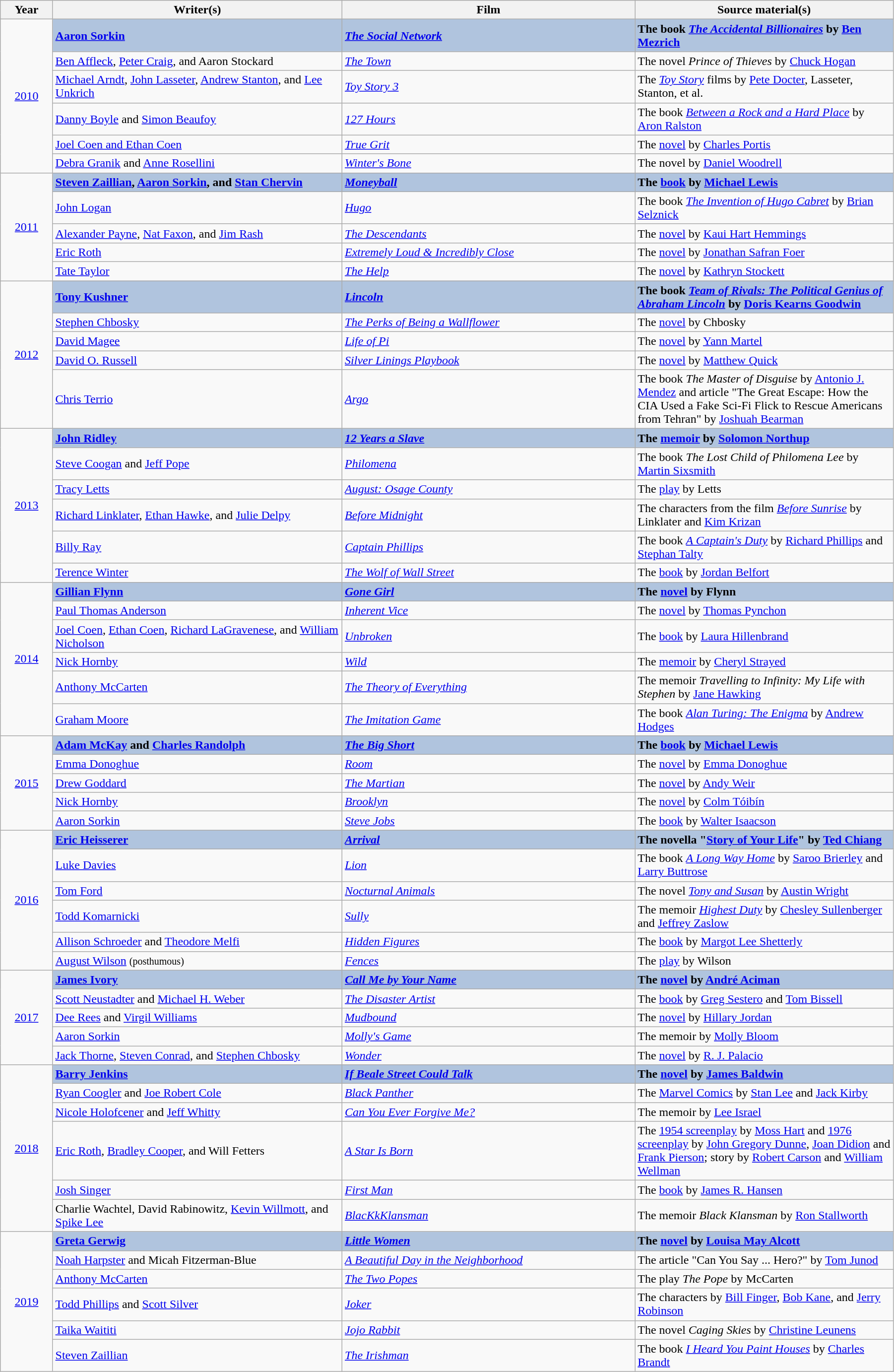<table class="wikitable" width="95%" cellpadding="5">
<tr>
<th width="70"><strong>Year</strong></th>
<th width="450"><strong>Writer(s)</strong></th>
<th width="450"><strong>Film</strong></th>
<th width="400"><strong>Source material(s)</strong></th>
</tr>
<tr>
<td rowspan="6" style="text-align:center;"><a href='#'>2010</a> <br></td>
<td style="background:#B0C4DE;"><strong><a href='#'>Aaron Sorkin</a></strong></td>
<td style="background:#B0C4DE;"><strong><em><a href='#'>The Social Network</a></em></strong></td>
<td style="background:#B0C4DE;"><strong>The book <em><a href='#'>The Accidental Billionaires</a></em> by <a href='#'>Ben Mezrich</a></strong></td>
</tr>
<tr>
<td><a href='#'>Ben Affleck</a>, <a href='#'>Peter Craig</a>, and Aaron Stockard</td>
<td><em><a href='#'>The Town</a></em></td>
<td>The novel <em>Prince of Thieves</em> by <a href='#'>Chuck Hogan</a></td>
</tr>
<tr>
<td><a href='#'>Michael Arndt</a>, <a href='#'>John Lasseter</a>, <a href='#'>Andrew Stanton</a>, and <a href='#'>Lee Unkrich</a></td>
<td><em><a href='#'>Toy Story 3</a></em></td>
<td>The <em><a href='#'>Toy Story</a></em> films by <a href='#'>Pete Docter</a>, Lasseter, Stanton, et al.</td>
</tr>
<tr>
<td><a href='#'>Danny Boyle</a> and <a href='#'>Simon Beaufoy</a></td>
<td><em><a href='#'>127 Hours</a></em></td>
<td>The book <em><a href='#'>Between a Rock and a Hard Place</a></em> by <a href='#'>Aron Ralston</a></td>
</tr>
<tr>
<td><a href='#'>Joel Coen and Ethan Coen</a></td>
<td><em><a href='#'>True Grit</a></em></td>
<td>The <a href='#'>novel</a> by <a href='#'>Charles Portis</a></td>
</tr>
<tr>
<td><a href='#'>Debra Granik</a> and <a href='#'>Anne Rosellini</a></td>
<td><em><a href='#'>Winter's Bone</a></em></td>
<td>The novel by <a href='#'>Daniel Woodrell</a></td>
</tr>
<tr>
<td rowspan="5" style="text-align:center;"><a href='#'>2011</a> <br></td>
<td style="background:#B0C4DE;"><strong><a href='#'>Steven Zaillian</a>, <a href='#'>Aaron Sorkin</a>, and <a href='#'>Stan Chervin</a></strong></td>
<td style="background:#B0C4DE;"><strong><em><a href='#'>Moneyball</a></em></strong></td>
<td style="background:#B0C4DE;"><strong>The <a href='#'>book</a> by <a href='#'>Michael Lewis</a></strong></td>
</tr>
<tr>
<td><a href='#'>John Logan</a></td>
<td><em><a href='#'>Hugo</a></em></td>
<td>The book <em><a href='#'>The Invention of Hugo Cabret</a></em> by <a href='#'>Brian Selznick</a></td>
</tr>
<tr>
<td><a href='#'>Alexander Payne</a>, <a href='#'>Nat Faxon</a>, and <a href='#'>Jim Rash</a></td>
<td><em><a href='#'>The Descendants</a></em></td>
<td>The <a href='#'>novel</a> by <a href='#'>Kaui Hart Hemmings</a></td>
</tr>
<tr>
<td><a href='#'>Eric Roth</a></td>
<td><em><a href='#'>Extremely Loud & Incredibly Close</a></em></td>
<td>The <a href='#'>novel</a> by <a href='#'>Jonathan Safran Foer</a></td>
</tr>
<tr>
<td><a href='#'>Tate Taylor</a></td>
<td><em><a href='#'>The Help</a></em></td>
<td>The <a href='#'>novel</a> by <a href='#'>Kathryn Stockett</a></td>
</tr>
<tr>
<td rowspan="5" style="text-align:center;"><a href='#'>2012</a> <br></td>
<td style="background:#B0C4DE;"><strong><a href='#'>Tony Kushner</a></strong></td>
<td style="background:#B0C4DE;"><strong><em><a href='#'>Lincoln</a></em></strong></td>
<td style="background:#B0C4DE;"><strong>The book <em><a href='#'>Team of Rivals: The Political Genius of Abraham Lincoln</a></em> by <a href='#'>Doris Kearns Goodwin</a></strong></td>
</tr>
<tr>
<td><a href='#'>Stephen Chbosky</a></td>
<td><em><a href='#'>The Perks of Being a Wallflower</a></em></td>
<td>The <a href='#'>novel</a> by Chbosky</td>
</tr>
<tr>
<td><a href='#'>David Magee</a></td>
<td><em><a href='#'>Life of Pi</a></em></td>
<td>The <a href='#'>novel</a> by <a href='#'>Yann Martel</a></td>
</tr>
<tr>
<td><a href='#'>David O. Russell</a></td>
<td><em><a href='#'>Silver Linings Playbook</a></em></td>
<td>The <a href='#'>novel</a> by <a href='#'>Matthew Quick</a></td>
</tr>
<tr>
<td><a href='#'>Chris Terrio</a></td>
<td><em><a href='#'>Argo</a></em></td>
<td>The book <em>The Master of Disguise</em> by <a href='#'>Antonio J. Mendez</a> and article "The Great Escape: How the CIA Used a Fake Sci-Fi Flick to Rescue Americans from Tehran" by <a href='#'>Joshuah Bearman</a></td>
</tr>
<tr>
<td rowspan="6" style="text-align:center;"><a href='#'>2013</a> <br></td>
<td style="background:#B0C4DE;"><strong><a href='#'>John Ridley</a></strong></td>
<td style="background:#B0C4DE;"><strong><em><a href='#'>12 Years a Slave</a></em></strong></td>
<td style="background:#B0C4DE;"><strong>The <a href='#'>memoir</a> by <a href='#'>Solomon Northup</a></strong></td>
</tr>
<tr>
<td><a href='#'>Steve Coogan</a> and <a href='#'>Jeff Pope</a></td>
<td><em><a href='#'>Philomena</a></em></td>
<td>The book <em>The Lost Child of Philomena Lee</em> by <a href='#'>Martin Sixsmith</a></td>
</tr>
<tr>
<td><a href='#'>Tracy Letts</a></td>
<td><em><a href='#'>August: Osage County</a></em></td>
<td>The <a href='#'>play</a> by Letts</td>
</tr>
<tr>
<td><a href='#'>Richard Linklater</a>, <a href='#'>Ethan Hawke</a>, and <a href='#'>Julie Delpy</a></td>
<td><em><a href='#'>Before Midnight</a></em></td>
<td>The characters from the film <em><a href='#'>Before Sunrise</a></em> by Linklater and <a href='#'>Kim Krizan</a></td>
</tr>
<tr>
<td><a href='#'>Billy Ray</a></td>
<td><em><a href='#'>Captain Phillips</a></em></td>
<td>The book <em><a href='#'>A Captain's Duty</a></em> by <a href='#'>Richard Phillips</a> and <a href='#'>Stephan Talty</a></td>
</tr>
<tr>
<td><a href='#'>Terence Winter</a></td>
<td><em><a href='#'>The Wolf of Wall Street</a></em></td>
<td>The <a href='#'>book</a> by <a href='#'>Jordan Belfort</a></td>
</tr>
<tr>
<td rowspan="6" style="text-align:center;"><a href='#'>2014</a> <br></td>
<td style="background:#B0C4DE;"><strong><a href='#'>Gillian Flynn</a></strong></td>
<td style="background:#B0C4DE;"><strong><em><a href='#'>Gone Girl</a></em></strong></td>
<td style="background:#B0C4DE;"><strong>The <a href='#'>novel</a> by Flynn</strong></td>
</tr>
<tr>
<td><a href='#'>Paul Thomas Anderson</a></td>
<td><em><a href='#'>Inherent Vice</a></em></td>
<td>The <a href='#'>novel</a> by <a href='#'>Thomas Pynchon</a></td>
</tr>
<tr>
<td><a href='#'>Joel Coen</a>, <a href='#'>Ethan Coen</a>, <a href='#'>Richard LaGravenese</a>, and <a href='#'>William Nicholson</a></td>
<td><em><a href='#'>Unbroken</a></em></td>
<td>The <a href='#'>book</a> by <a href='#'>Laura Hillenbrand</a></td>
</tr>
<tr>
<td><a href='#'>Nick Hornby</a></td>
<td><em><a href='#'>Wild</a></em></td>
<td>The <a href='#'>memoir</a> by <a href='#'>Cheryl Strayed</a></td>
</tr>
<tr>
<td><a href='#'>Anthony McCarten</a></td>
<td><em><a href='#'>The Theory of Everything</a></em></td>
<td>The memoir <em>Travelling to Infinity: My Life with Stephen</em> by <a href='#'>Jane Hawking</a></td>
</tr>
<tr>
<td><a href='#'>Graham Moore</a></td>
<td><em><a href='#'>The Imitation Game</a></em></td>
<td>The book <em><a href='#'>Alan Turing: The Enigma</a></em> by <a href='#'>Andrew Hodges</a></td>
</tr>
<tr>
<td rowspan="5" style="text-align:center;"><a href='#'>2015</a> <br></td>
<td style="background:#B0C4DE;"><strong><a href='#'>Adam McKay</a> and <a href='#'>Charles Randolph</a></strong></td>
<td style="background:#B0C4DE;"><strong><em><a href='#'>The Big Short</a></em></strong></td>
<td style="background:#B0C4DE;"><strong>The <a href='#'>book</a> by <a href='#'>Michael Lewis</a></strong></td>
</tr>
<tr>
<td><a href='#'>Emma Donoghue</a></td>
<td><em><a href='#'>Room</a></em></td>
<td>The <a href='#'>novel</a> by <a href='#'>Emma Donoghue</a></td>
</tr>
<tr>
<td><a href='#'>Drew Goddard</a></td>
<td><em><a href='#'>The Martian</a></em></td>
<td>The <a href='#'>novel</a> by <a href='#'>Andy Weir</a></td>
</tr>
<tr>
<td><a href='#'>Nick Hornby</a></td>
<td><em><a href='#'>Brooklyn</a></em></td>
<td>The <a href='#'>novel</a> by <a href='#'>Colm Tóibín</a></td>
</tr>
<tr>
<td><a href='#'>Aaron Sorkin</a></td>
<td><em><a href='#'>Steve Jobs</a></em></td>
<td>The <a href='#'>book</a> by <a href='#'>Walter Isaacson</a></td>
</tr>
<tr>
<td rowspan="6" style="text-align:center;"><a href='#'>2016</a> <br></td>
<td style="background:#B0C4DE;"><strong><a href='#'>Eric Heisserer</a></strong></td>
<td style="background:#B0C4DE;"><strong><em><a href='#'>Arrival</a></em></strong></td>
<td style="background:#B0C4DE;"><strong>The novella "<a href='#'>Story of Your Life</a>" by <a href='#'>Ted Chiang</a></strong></td>
</tr>
<tr>
<td><a href='#'>Luke Davies</a></td>
<td><em><a href='#'>Lion</a></em></td>
<td>The book <em><a href='#'>A Long Way Home</a></em> by <a href='#'>Saroo Brierley</a> and <a href='#'>Larry Buttrose</a></td>
</tr>
<tr>
<td><a href='#'>Tom Ford</a></td>
<td><em><a href='#'>Nocturnal Animals</a></em></td>
<td>The novel <em><a href='#'>Tony and Susan</a></em> by <a href='#'>Austin Wright</a></td>
</tr>
<tr>
<td><a href='#'>Todd Komarnicki</a></td>
<td><em><a href='#'>Sully</a></em></td>
<td>The memoir <em><a href='#'>Highest Duty</a></em> by <a href='#'>Chesley Sullenberger</a> and <a href='#'>Jeffrey Zaslow</a></td>
</tr>
<tr>
<td><a href='#'>Allison Schroeder</a> and <a href='#'>Theodore Melfi</a></td>
<td><em><a href='#'>Hidden Figures</a></em></td>
<td>The <a href='#'>book</a> by <a href='#'>Margot Lee Shetterly</a></td>
</tr>
<tr>
<td><a href='#'>August Wilson</a> <small>(posthumous)</small></td>
<td><em><a href='#'>Fences</a></em></td>
<td>The <a href='#'>play</a> by Wilson</td>
</tr>
<tr>
<td rowspan="5" style="text-align:center;"><a href='#'>2017</a> <br></td>
<td style="background:#B0C4DE;"><strong><a href='#'>James Ivory</a></strong></td>
<td style="background:#B0C4DE;"><strong><em><a href='#'>Call Me by Your Name</a></em></strong></td>
<td style="background:#B0C4DE;"><strong>The <a href='#'>novel</a> by <a href='#'>André Aciman</a></strong></td>
</tr>
<tr>
<td><a href='#'>Scott Neustadter</a> and <a href='#'>Michael H. Weber</a></td>
<td><em><a href='#'>The Disaster Artist</a></em></td>
<td>The <a href='#'>book</a> by <a href='#'>Greg Sestero</a> and <a href='#'>Tom Bissell</a></td>
</tr>
<tr>
<td><a href='#'>Dee Rees</a> and <a href='#'>Virgil Williams</a></td>
<td><em><a href='#'>Mudbound</a></em></td>
<td>The <a href='#'>novel</a> by <a href='#'>Hillary Jordan</a></td>
</tr>
<tr>
<td><a href='#'>Aaron Sorkin</a></td>
<td><em><a href='#'>Molly's Game</a></em></td>
<td>The memoir by <a href='#'>Molly Bloom</a></td>
</tr>
<tr>
<td><a href='#'>Jack Thorne</a>, <a href='#'>Steven Conrad</a>, and <a href='#'>Stephen Chbosky</a></td>
<td><em><a href='#'>Wonder</a></em></td>
<td>The <a href='#'>novel</a> by <a href='#'>R. J. Palacio</a></td>
</tr>
<tr>
<td rowspan="6" style="text-align:center;"><a href='#'>2018</a> <br></td>
<td style="background:#B0C4DE;"><strong><a href='#'>Barry Jenkins</a></strong></td>
<td style="background:#B0C4DE;"><strong><em><a href='#'>If Beale Street Could Talk</a></em></strong></td>
<td style="background:#B0C4DE;"><strong>The <a href='#'>novel</a> by <a href='#'>James Baldwin</a></strong></td>
</tr>
<tr>
<td><a href='#'>Ryan Coogler</a> and <a href='#'>Joe Robert Cole</a></td>
<td><em><a href='#'>Black Panther</a></em></td>
<td>The <a href='#'>Marvel Comics</a> by <a href='#'>Stan Lee</a> and <a href='#'>Jack Kirby</a></td>
</tr>
<tr>
<td><a href='#'>Nicole Holofcener</a> and <a href='#'>Jeff Whitty</a></td>
<td><em><a href='#'>Can You Ever Forgive Me?</a></em></td>
<td>The memoir by <a href='#'>Lee Israel</a></td>
</tr>
<tr>
<td><a href='#'>Eric Roth</a>, <a href='#'>Bradley Cooper</a>, and Will Fetters</td>
<td><em><a href='#'>A Star Is Born</a></em></td>
<td>The <a href='#'>1954 screenplay</a> by <a href='#'>Moss Hart</a> and <a href='#'>1976 screenplay</a> by <a href='#'>John Gregory Dunne</a>, <a href='#'>Joan Didion</a> and <a href='#'>Frank Pierson</a>; story by <a href='#'>Robert Carson</a> and <a href='#'>William Wellman</a></td>
</tr>
<tr>
<td><a href='#'>Josh Singer</a></td>
<td><em><a href='#'>First Man</a></em></td>
<td>The <a href='#'>book</a> by <a href='#'>James R. Hansen</a></td>
</tr>
<tr>
<td>Charlie Wachtel, David Rabinowitz, <a href='#'>Kevin Willmott</a>, and <a href='#'>Spike Lee</a></td>
<td><em><a href='#'>BlacKkKlansman</a></em></td>
<td>The memoir <em>Black Klansman</em> by <a href='#'>Ron Stallworth</a></td>
</tr>
<tr>
<td rowspan="6" style="text-align:center;"><a href='#'>2019</a> <br></td>
<td style="background:#B0C4DE;"><strong><a href='#'>Greta Gerwig</a></strong></td>
<td style="background:#B0C4DE;"><strong><em><a href='#'>Little Women</a></em></strong></td>
<td style="background:#B0C4DE;"><strong>The <a href='#'>novel</a> by <a href='#'>Louisa May Alcott</a></strong></td>
</tr>
<tr>
<td><a href='#'>Noah Harpster</a> and Micah Fitzerman-Blue</td>
<td><em><a href='#'>A Beautiful Day in the Neighborhood</a></em></td>
<td>The article "Can You Say ... Hero?" by <a href='#'>Tom Junod</a></td>
</tr>
<tr>
<td><a href='#'>Anthony McCarten</a></td>
<td><em><a href='#'>The Two Popes</a></em></td>
<td>The play <em>The Pope</em> by McCarten</td>
</tr>
<tr>
<td><a href='#'>Todd Phillips</a> and <a href='#'>Scott Silver</a></td>
<td><em><a href='#'>Joker</a></em></td>
<td>The characters by <a href='#'>Bill Finger</a>, <a href='#'>Bob Kane</a>, and <a href='#'>Jerry Robinson</a></td>
</tr>
<tr>
<td><a href='#'>Taika Waititi</a></td>
<td><em><a href='#'>Jojo Rabbit</a></em></td>
<td>The novel <em>Caging Skies</em> by <a href='#'>Christine Leunens</a></td>
</tr>
<tr>
<td><a href='#'>Steven Zaillian</a></td>
<td><em><a href='#'>The Irishman</a></em></td>
<td>The book <em><a href='#'>I Heard You Paint Houses</a></em> by <a href='#'>Charles Brandt</a></td>
</tr>
</table>
